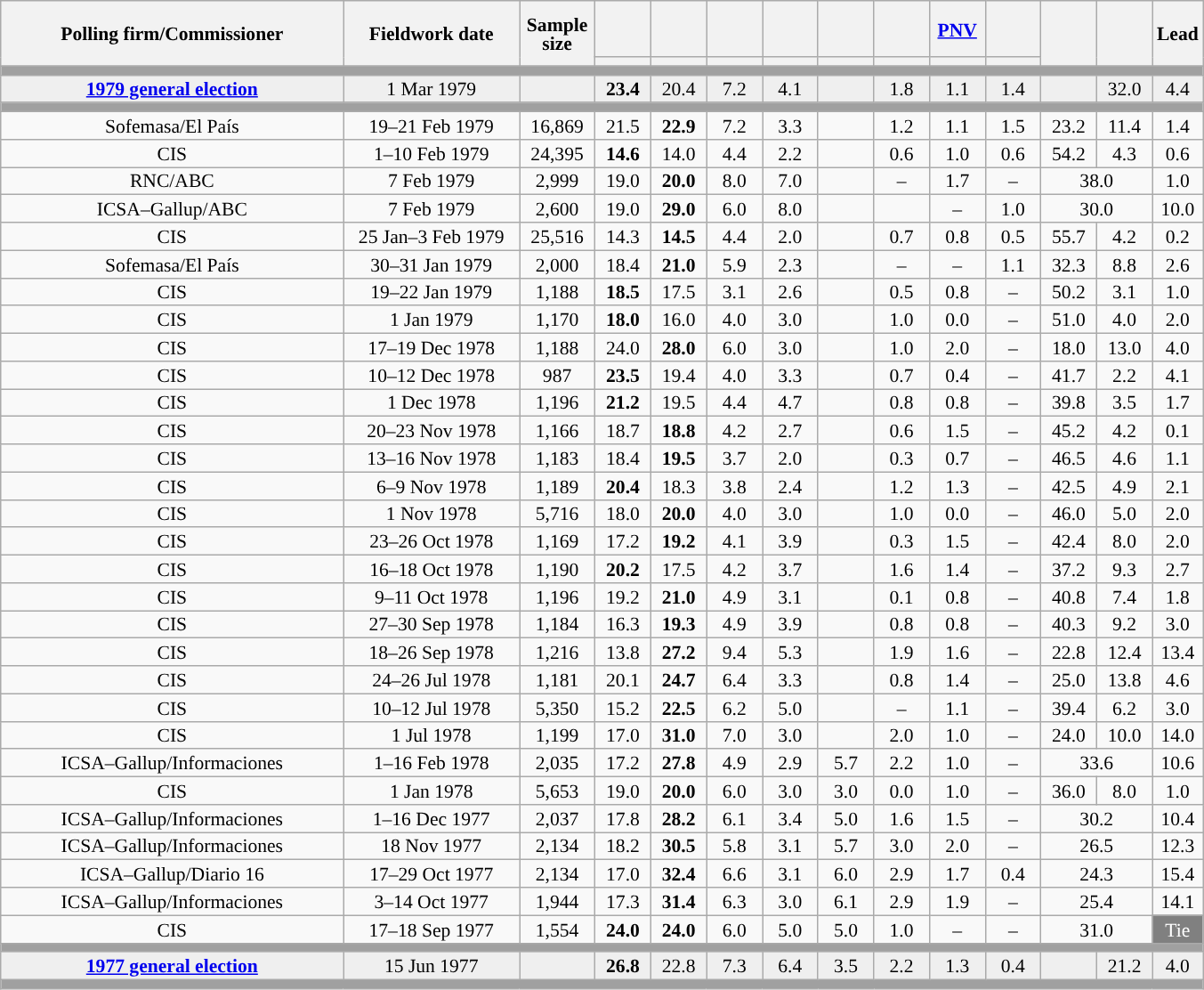<table class="wikitable collapsible collapsed" style="text-align:center; font-size:90%; line-height:14px;">
<tr style="height:42px;">
<th style="width:250px;" rowspan="2">Polling firm/Commissioner</th>
<th style="width:125px;" rowspan="2">Fieldwork date</th>
<th style="width:50px;" rowspan="2">Sample size</th>
<th style="width:35px;"></th>
<th style="width:35px;"></th>
<th style="width:35px;"></th>
<th style="width:35px;"></th>
<th style="width:35px;"></th>
<th style="width:35px;"></th>
<th style="width:35px;"><a href='#'>PNV</a></th>
<th style="width:35px;"></th>
<th style="width:35px;" rowspan="2"></th>
<th style="width:35px;" rowspan="2"></th>
<th style="width:30px;" rowspan="2">Lead</th>
</tr>
<tr>
<th style="color:inherit;background:"></th>
<th style="color:inherit;background:"></th>
<th style="color:inherit;background:"></th>
<th style="color:inherit;background:"></th>
<th style="color:inherit;background:"></th>
<th style="color:inherit;background:"></th>
<th style="color:inherit;background:"></th>
<th style="color:inherit;background:"></th>
</tr>
<tr>
<td colspan="14" style="background:#A0A0A0"></td>
</tr>
<tr style="background:#EFEFEF;">
<td><strong><a href='#'>1979 general election</a></strong></td>
<td>1 Mar 1979</td>
<td></td>
<td><strong>23.4</strong></td>
<td>20.4</td>
<td>7.2</td>
<td>4.1</td>
<td></td>
<td>1.8</td>
<td>1.1</td>
<td>1.4</td>
<td></td>
<td>32.0</td>
<td style="background:">4.4</td>
</tr>
<tr>
<td colspan="14" style="background:#A0A0A0"></td>
</tr>
<tr>
<td>Sofemasa/El País</td>
<td>19–21 Feb 1979</td>
<td>16,869</td>
<td>21.5</td>
<td><strong>22.9</strong></td>
<td>7.2</td>
<td>3.3</td>
<td></td>
<td>1.2</td>
<td>1.1</td>
<td>1.5</td>
<td>23.2</td>
<td>11.4</td>
<td style="background:">1.4</td>
</tr>
<tr>
<td>CIS</td>
<td>1–10 Feb 1979</td>
<td>24,395</td>
<td><strong>14.6</strong></td>
<td>14.0</td>
<td>4.4</td>
<td>2.2</td>
<td></td>
<td>0.6</td>
<td>1.0</td>
<td>0.6</td>
<td>54.2</td>
<td>4.3</td>
<td style="background:">0.6</td>
</tr>
<tr>
<td>RNC/ABC</td>
<td>7 Feb 1979</td>
<td>2,999</td>
<td>19.0</td>
<td><strong>20.0</strong></td>
<td>8.0</td>
<td>7.0</td>
<td></td>
<td>–</td>
<td>1.7</td>
<td>–</td>
<td colspan="2">38.0</td>
<td style="background:">1.0</td>
</tr>
<tr>
<td>ICSA–Gallup/ABC</td>
<td>7 Feb 1979</td>
<td>2,600</td>
<td>19.0</td>
<td><strong>29.0</strong></td>
<td>6.0</td>
<td>8.0</td>
<td></td>
<td></td>
<td>–</td>
<td>1.0</td>
<td colspan="2">30.0</td>
<td style="background:">10.0</td>
</tr>
<tr>
<td>CIS</td>
<td>25 Jan–3 Feb 1979</td>
<td>25,516</td>
<td>14.3</td>
<td><strong>14.5</strong></td>
<td>4.4</td>
<td>2.0</td>
<td></td>
<td>0.7</td>
<td>0.8</td>
<td>0.5</td>
<td>55.7</td>
<td>4.2</td>
<td style="background:">0.2</td>
</tr>
<tr>
<td>Sofemasa/El País</td>
<td>30–31 Jan 1979</td>
<td>2,000</td>
<td>18.4</td>
<td><strong>21.0</strong></td>
<td>5.9</td>
<td>2.3</td>
<td></td>
<td>–</td>
<td>–</td>
<td>1.1</td>
<td>32.3</td>
<td>8.8</td>
<td style="background:">2.6</td>
</tr>
<tr>
<td>CIS</td>
<td>19–22 Jan 1979</td>
<td>1,188</td>
<td><strong>18.5</strong></td>
<td>17.5</td>
<td>3.1</td>
<td>2.6</td>
<td></td>
<td>0.5</td>
<td>0.8</td>
<td>–</td>
<td>50.2</td>
<td>3.1</td>
<td style="background:">1.0</td>
</tr>
<tr>
<td>CIS</td>
<td>1 Jan 1979</td>
<td>1,170</td>
<td><strong>18.0</strong></td>
<td>16.0</td>
<td>4.0</td>
<td>3.0</td>
<td></td>
<td>1.0</td>
<td>0.0</td>
<td>–</td>
<td>51.0</td>
<td>4.0</td>
<td style="background:">2.0</td>
</tr>
<tr>
<td>CIS</td>
<td>17–19 Dec 1978</td>
<td>1,188</td>
<td>24.0</td>
<td><strong>28.0</strong></td>
<td>6.0</td>
<td>3.0</td>
<td></td>
<td>1.0</td>
<td>2.0</td>
<td>–</td>
<td>18.0</td>
<td>13.0</td>
<td style="background:">4.0</td>
</tr>
<tr>
<td>CIS</td>
<td>10–12 Dec 1978</td>
<td>987</td>
<td><strong>23.5</strong></td>
<td>19.4</td>
<td>4.0</td>
<td>3.3</td>
<td></td>
<td>0.7</td>
<td>0.4</td>
<td>–</td>
<td>41.7</td>
<td>2.2</td>
<td style="background:">4.1</td>
</tr>
<tr>
<td>CIS</td>
<td>1 Dec 1978</td>
<td>1,196</td>
<td><strong>21.2</strong></td>
<td>19.5</td>
<td>4.4</td>
<td>4.7</td>
<td></td>
<td>0.8</td>
<td>0.8</td>
<td>–</td>
<td>39.8</td>
<td>3.5</td>
<td style="background:">1.7</td>
</tr>
<tr>
<td>CIS</td>
<td>20–23 Nov 1978</td>
<td>1,166</td>
<td>18.7</td>
<td><strong>18.8</strong></td>
<td>4.2</td>
<td>2.7</td>
<td></td>
<td>0.6</td>
<td>1.5</td>
<td>–</td>
<td>45.2</td>
<td>4.2</td>
<td style="background:">0.1</td>
</tr>
<tr>
<td>CIS</td>
<td>13–16 Nov 1978</td>
<td>1,183</td>
<td>18.4</td>
<td><strong>19.5</strong></td>
<td>3.7</td>
<td>2.0</td>
<td></td>
<td>0.3</td>
<td>0.7</td>
<td>–</td>
<td>46.5</td>
<td>4.6</td>
<td style="background:">1.1</td>
</tr>
<tr>
<td>CIS</td>
<td>6–9 Nov 1978</td>
<td>1,189</td>
<td><strong>20.4</strong></td>
<td>18.3</td>
<td>3.8</td>
<td>2.4</td>
<td></td>
<td>1.2</td>
<td>1.3</td>
<td>–</td>
<td>42.5</td>
<td>4.9</td>
<td style="background:">2.1</td>
</tr>
<tr>
<td>CIS</td>
<td>1 Nov 1978</td>
<td>5,716</td>
<td>18.0</td>
<td><strong>20.0</strong></td>
<td>4.0</td>
<td>3.0</td>
<td></td>
<td>1.0</td>
<td>0.0</td>
<td>–</td>
<td>46.0</td>
<td>5.0</td>
<td style="background:">2.0</td>
</tr>
<tr>
<td>CIS</td>
<td>23–26 Oct 1978</td>
<td>1,169</td>
<td>17.2</td>
<td><strong>19.2</strong></td>
<td>4.1</td>
<td>3.9</td>
<td></td>
<td>0.3</td>
<td>1.5</td>
<td>–</td>
<td>42.4</td>
<td>8.0</td>
<td style="background:">2.0</td>
</tr>
<tr>
<td>CIS</td>
<td>16–18 Oct 1978</td>
<td>1,190</td>
<td><strong>20.2</strong></td>
<td>17.5</td>
<td>4.2</td>
<td>3.7</td>
<td></td>
<td>1.6</td>
<td>1.4</td>
<td>–</td>
<td>37.2</td>
<td>9.3</td>
<td style="background:">2.7</td>
</tr>
<tr>
<td>CIS</td>
<td>9–11 Oct 1978</td>
<td>1,196</td>
<td>19.2</td>
<td><strong>21.0</strong></td>
<td>4.9</td>
<td>3.1</td>
<td></td>
<td>0.1</td>
<td>0.8</td>
<td>–</td>
<td>40.8</td>
<td>7.4</td>
<td style="background:">1.8</td>
</tr>
<tr>
<td>CIS</td>
<td>27–30 Sep 1978</td>
<td>1,184</td>
<td>16.3</td>
<td><strong>19.3</strong></td>
<td>4.9</td>
<td>3.9</td>
<td></td>
<td>0.8</td>
<td>0.8</td>
<td>–</td>
<td>40.3</td>
<td>9.2</td>
<td style="background:">3.0</td>
</tr>
<tr>
<td>CIS</td>
<td>18–26 Sep 1978</td>
<td>1,216</td>
<td>13.8</td>
<td><strong>27.2</strong></td>
<td>9.4</td>
<td>5.3</td>
<td></td>
<td>1.9</td>
<td>1.6</td>
<td>–</td>
<td>22.8</td>
<td>12.4</td>
<td style="background:">13.4</td>
</tr>
<tr>
<td>CIS</td>
<td>24–26 Jul 1978</td>
<td>1,181</td>
<td>20.1</td>
<td><strong>24.7</strong></td>
<td>6.4</td>
<td>3.3</td>
<td></td>
<td>0.8</td>
<td>1.4</td>
<td>–</td>
<td>25.0</td>
<td>13.8</td>
<td style="background:">4.6</td>
</tr>
<tr>
<td>CIS</td>
<td>10–12 Jul 1978</td>
<td>5,350</td>
<td>15.2</td>
<td><strong>22.5</strong></td>
<td>6.2</td>
<td>5.0</td>
<td></td>
<td>–</td>
<td>1.1</td>
<td>–</td>
<td>39.4</td>
<td>6.2</td>
<td style="background:">3.0</td>
</tr>
<tr>
<td>CIS</td>
<td>1 Jul 1978</td>
<td>1,199</td>
<td>17.0</td>
<td><strong>31.0</strong></td>
<td>7.0</td>
<td>3.0</td>
<td></td>
<td>2.0</td>
<td>1.0</td>
<td>–</td>
<td>24.0</td>
<td>10.0</td>
<td style="background:">14.0</td>
</tr>
<tr>
<td>ICSA–Gallup/Informaciones</td>
<td>1–16 Feb 1978</td>
<td>2,035</td>
<td>17.2</td>
<td><strong>27.8</strong></td>
<td>4.9</td>
<td>2.9</td>
<td>5.7</td>
<td>2.2</td>
<td>1.0</td>
<td>–</td>
<td colspan="2">33.6</td>
<td style="background:">10.6</td>
</tr>
<tr>
<td>CIS</td>
<td>1 Jan 1978</td>
<td>5,653</td>
<td>19.0</td>
<td><strong>20.0</strong></td>
<td>6.0</td>
<td>3.0</td>
<td>3.0</td>
<td>0.0</td>
<td>1.0</td>
<td>–</td>
<td>36.0</td>
<td>8.0</td>
<td style="background:">1.0</td>
</tr>
<tr>
<td>ICSA–Gallup/Informaciones</td>
<td>1–16 Dec 1977</td>
<td>2,037</td>
<td>17.8</td>
<td><strong>28.2</strong></td>
<td>6.1</td>
<td>3.4</td>
<td>5.0</td>
<td>1.6</td>
<td>1.5</td>
<td>–</td>
<td colspan="2">30.2</td>
<td style="background:">10.4</td>
</tr>
<tr>
<td>ICSA–Gallup/Informaciones</td>
<td>18 Nov 1977</td>
<td>2,134</td>
<td>18.2</td>
<td><strong>30.5</strong></td>
<td>5.8</td>
<td>3.1</td>
<td>5.7</td>
<td>3.0</td>
<td>2.0</td>
<td>–</td>
<td colspan="2">26.5</td>
<td style="background:">12.3</td>
</tr>
<tr>
<td>ICSA–Gallup/Diario 16</td>
<td>17–29 Oct 1977</td>
<td>2,134</td>
<td>17.0</td>
<td><strong>32.4</strong></td>
<td>6.6</td>
<td>3.1</td>
<td>6.0</td>
<td>2.9</td>
<td>1.7</td>
<td>0.4</td>
<td colspan="2">24.3</td>
<td style="background:">15.4</td>
</tr>
<tr>
<td>ICSA–Gallup/Informaciones</td>
<td>3–14 Oct 1977</td>
<td>1,944</td>
<td>17.3</td>
<td><strong>31.4</strong></td>
<td>6.3</td>
<td>3.0</td>
<td>6.1</td>
<td>2.9</td>
<td>1.9</td>
<td>–</td>
<td colspan="2">25.4</td>
<td style="background:">14.1</td>
</tr>
<tr>
<td>CIS</td>
<td>17–18 Sep 1977</td>
<td>1,554</td>
<td><strong>24.0</strong></td>
<td><strong>24.0</strong></td>
<td>6.0</td>
<td>5.0</td>
<td>5.0</td>
<td>1.0</td>
<td>–</td>
<td>–</td>
<td colspan="2">31.0</td>
<td style="background:gray;color:white;">Tie</td>
</tr>
<tr>
<td colspan="14" style="background:#A0A0A0"></td>
</tr>
<tr style="background:#EFEFEF;">
<td><strong><a href='#'>1977 general election</a></strong></td>
<td>15 Jun 1977</td>
<td></td>
<td><strong>26.8</strong></td>
<td>22.8</td>
<td>7.3</td>
<td>6.4</td>
<td>3.5</td>
<td>2.2</td>
<td>1.3</td>
<td>0.4</td>
<td></td>
<td>21.2</td>
<td style="background:">4.0</td>
</tr>
<tr>
<td colspan="14" style="background:#A0A0A0"></td>
</tr>
</table>
